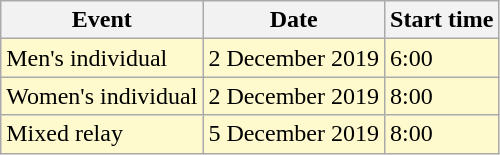<table class="wikitable">
<tr>
<th>Event</th>
<th>Date</th>
<th>Start time</th>
</tr>
<tr>
<td style=background:lemonchiffon>Men's individual</td>
<td style=background:lemonchiffon>2 December 2019</td>
<td style=background:lemonchiffon>6:00</td>
</tr>
<tr>
<td style=background:lemonchiffon>Women's individual</td>
<td style=background:lemonchiffon>2 December 2019</td>
<td style=background:lemonchiffon>8:00</td>
</tr>
<tr>
<td style=background:lemonchiffon>Mixed relay</td>
<td style=background:lemonchiffon>5 December 2019</td>
<td style=background:lemonchiffon>8:00</td>
</tr>
</table>
